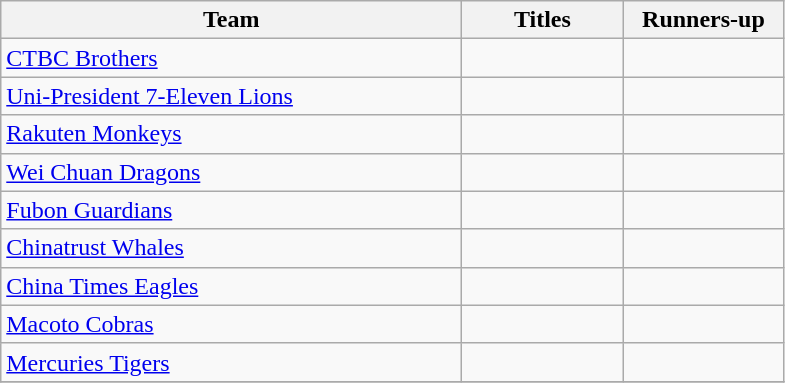<table class="wikitable">
<tr>
<th width=300>Team</th>
<th width=100>Titles</th>
<th width=100>Runners-up</th>
</tr>
<tr>
<td><a href='#'>CTBC Brothers</a></td>
<td></td>
<td></td>
</tr>
<tr>
<td><a href='#'>Uni-President 7-Eleven Lions</a></td>
<td></td>
<td></td>
</tr>
<tr>
<td><a href='#'>Rakuten Monkeys</a></td>
<td></td>
<td></td>
</tr>
<tr>
<td><a href='#'>Wei Chuan Dragons</a></td>
<td></td>
<td></td>
</tr>
<tr>
<td><a href='#'>Fubon Guardians</a></td>
<td></td>
<td></td>
</tr>
<tr>
<td><a href='#'>Chinatrust Whales</a> </td>
<td></td>
<td></td>
</tr>
<tr>
<td><a href='#'>China Times Eagles</a> </td>
<td></td>
<td></td>
</tr>
<tr>
<td><a href='#'>Macoto Cobras</a> </td>
<td></td>
<td></td>
</tr>
<tr>
<td><a href='#'>Mercuries Tigers</a> </td>
<td></td>
<td></td>
</tr>
<tr>
</tr>
</table>
